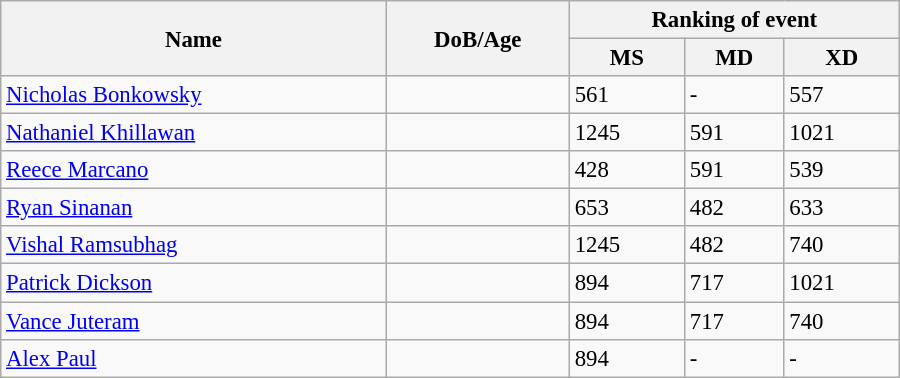<table class="wikitable" style="width:600px; font-size:95%;">
<tr>
<th rowspan="2" align="left">Name</th>
<th rowspan="2" align="left">DoB/Age</th>
<th colspan="3" align="center">Ranking of event</th>
</tr>
<tr>
<th align="center">MS</th>
<th>MD</th>
<th align="center">XD</th>
</tr>
<tr>
<td><a href='#'>Nicholas Bonkowsky</a></td>
<td></td>
<td>561</td>
<td>-</td>
<td>557</td>
</tr>
<tr>
<td><a href='#'>Nathaniel Khillawan</a></td>
<td></td>
<td>1245</td>
<td>591</td>
<td>1021</td>
</tr>
<tr>
<td><a href='#'>Reece Marcano</a></td>
<td></td>
<td>428</td>
<td>591</td>
<td>539</td>
</tr>
<tr>
<td><a href='#'>Ryan Sinanan</a></td>
<td></td>
<td>653</td>
<td>482</td>
<td>633</td>
</tr>
<tr>
<td><a href='#'>Vishal Ramsubhag</a></td>
<td></td>
<td>1245</td>
<td>482</td>
<td>740</td>
</tr>
<tr>
<td><a href='#'>Patrick Dickson</a></td>
<td></td>
<td>894</td>
<td>717</td>
<td>1021</td>
</tr>
<tr>
<td><a href='#'>Vance Juteram</a></td>
<td></td>
<td>894</td>
<td>717</td>
<td>740</td>
</tr>
<tr>
<td><a href='#'>Alex Paul</a></td>
<td></td>
<td>894</td>
<td>-</td>
<td>-</td>
</tr>
</table>
